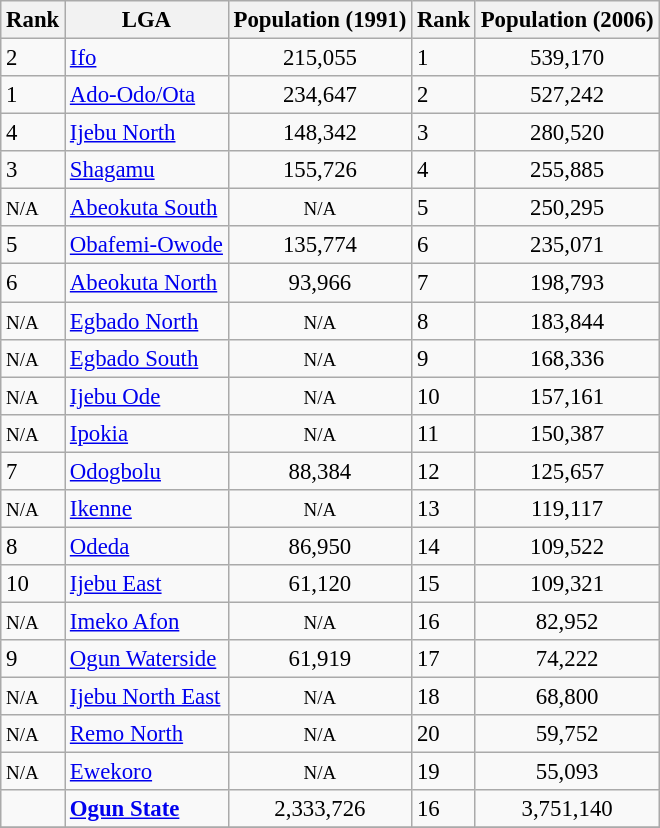<table class="wikitable" style="font-size: 95%;">
<tr>
<th align="left" scope="col">Rank</th>
<th align="left" scope="col">LGA</th>
<th scope="col">Population (1991)</th>
<th align="left" scope="col">Rank</th>
<th scope="col">Population (2006)</th>
</tr>
<tr>
<td align="left">2</td>
<td align="left"><a href='#'>Ifo</a></td>
<td align="center">215,055</td>
<td align="left">1</td>
<td align="center">539,170</td>
</tr>
<tr>
<td align="left">1</td>
<td align="left"><a href='#'>Ado-Odo/Ota</a></td>
<td align="center">234,647</td>
<td align="left">2</td>
<td align="center">527,242</td>
</tr>
<tr>
<td align="left">4</td>
<td align="left"><a href='#'>Ijebu North</a></td>
<td align="center">148,342</td>
<td align="left">3</td>
<td align="center">280,520</td>
</tr>
<tr>
<td align="left">3</td>
<td align="left"><a href='#'>Shagamu</a></td>
<td align="center">155,726</td>
<td align="left">4</td>
<td align="center">255,885</td>
</tr>
<tr>
<td align="left"><span><small>N/A</small></span></td>
<td align="left"><a href='#'>Abeokuta South</a></td>
<td align="center"><span><small>N/A</small></span></td>
<td align="left">5</td>
<td align="center">250,295</td>
</tr>
<tr>
<td align="left">5</td>
<td align="left"><a href='#'>Obafemi-Owode</a></td>
<td align="center">135,774</td>
<td align="left">6</td>
<td align="center">235,071</td>
</tr>
<tr>
<td align="left">6</td>
<td align="left"><a href='#'>Abeokuta North</a></td>
<td align="center">93,966</td>
<td align="left">7</td>
<td align="center">198,793</td>
</tr>
<tr>
<td align="left"><span><small>N/A</small></span></td>
<td align="left"><a href='#'>Egbado North</a></td>
<td align="center"><span><small>N/A</small></span></td>
<td align="left">8</td>
<td align="center">183,844</td>
</tr>
<tr>
<td align="left"><span><small>N/A</small></span></td>
<td align="left"><a href='#'>Egbado South</a></td>
<td align="center"><span><small>N/A</small></span></td>
<td align="left">9</td>
<td align="center">168,336</td>
</tr>
<tr>
<td align="left"><span><small>N/A</small></span></td>
<td align="left"><a href='#'>Ijebu Ode</a></td>
<td align="center"><span><small>N/A</small></span></td>
<td align="left">10</td>
<td align="center">157,161</td>
</tr>
<tr>
<td align="left"><span><small>N/A</small></span></td>
<td align="left"><a href='#'>Ipokia</a></td>
<td align="center"><span><small>N/A</small></span></td>
<td align="left">11</td>
<td align="center">150,387</td>
</tr>
<tr>
<td align="left">7</td>
<td align="left"><a href='#'>Odogbolu</a></td>
<td align="center">88,384</td>
<td align="left">12</td>
<td align="center">125,657</td>
</tr>
<tr>
<td align="left"><span><small>N/A</small></span></td>
<td align="left"><a href='#'>Ikenne</a></td>
<td align="center"><span><small>N/A</small></span></td>
<td align="left">13</td>
<td align="center">119,117</td>
</tr>
<tr>
<td align="left">8</td>
<td align="left"><a href='#'>Odeda</a></td>
<td align="center">86,950</td>
<td align="left">14</td>
<td align="center">109,522</td>
</tr>
<tr>
<td align="left">10</td>
<td align="left"><a href='#'>Ijebu East</a></td>
<td align="center">61,120</td>
<td align="left">15</td>
<td align="center">109,321</td>
</tr>
<tr>
<td align="left"><span><small>N/A</small></span></td>
<td align="left"><a href='#'>Imeko Afon</a></td>
<td align="center"><span><small>N/A</small></span></td>
<td align="left">16</td>
<td align="center">82,952</td>
</tr>
<tr>
<td align="left">9</td>
<td align="left"><a href='#'>Ogun Waterside</a></td>
<td align="center">61,919</td>
<td align="left">17</td>
<td align="center">74,222</td>
</tr>
<tr>
<td align="left"><span><small>N/A</small></span></td>
<td align="left"><a href='#'>Ijebu North East</a></td>
<td align="center"><span><small>N/A</small></span></td>
<td align="left">18</td>
<td align="center">68,800</td>
</tr>
<tr>
<td align="left"><span><small>N/A</small></span></td>
<td align="left"><a href='#'>Remo North</a></td>
<td align="center"><span><small>N/A</small></span></td>
<td align="left">20</td>
<td align="center">59,752</td>
</tr>
<tr>
<td align="left"><span><small>N/A</small></span></td>
<td align="left"><a href='#'>Ewekoro</a></td>
<td align="center"><span><small>N/A</small></span></td>
<td align="left">19</td>
<td align="center">55,093</td>
</tr>
<tr>
<td align="left"></td>
<td align="left"><strong><a href='#'>Ogun State</a></strong></td>
<td align="center">2,333,726</td>
<td align="left">16</td>
<td align="center">3,751,140</td>
</tr>
<tr>
</tr>
</table>
